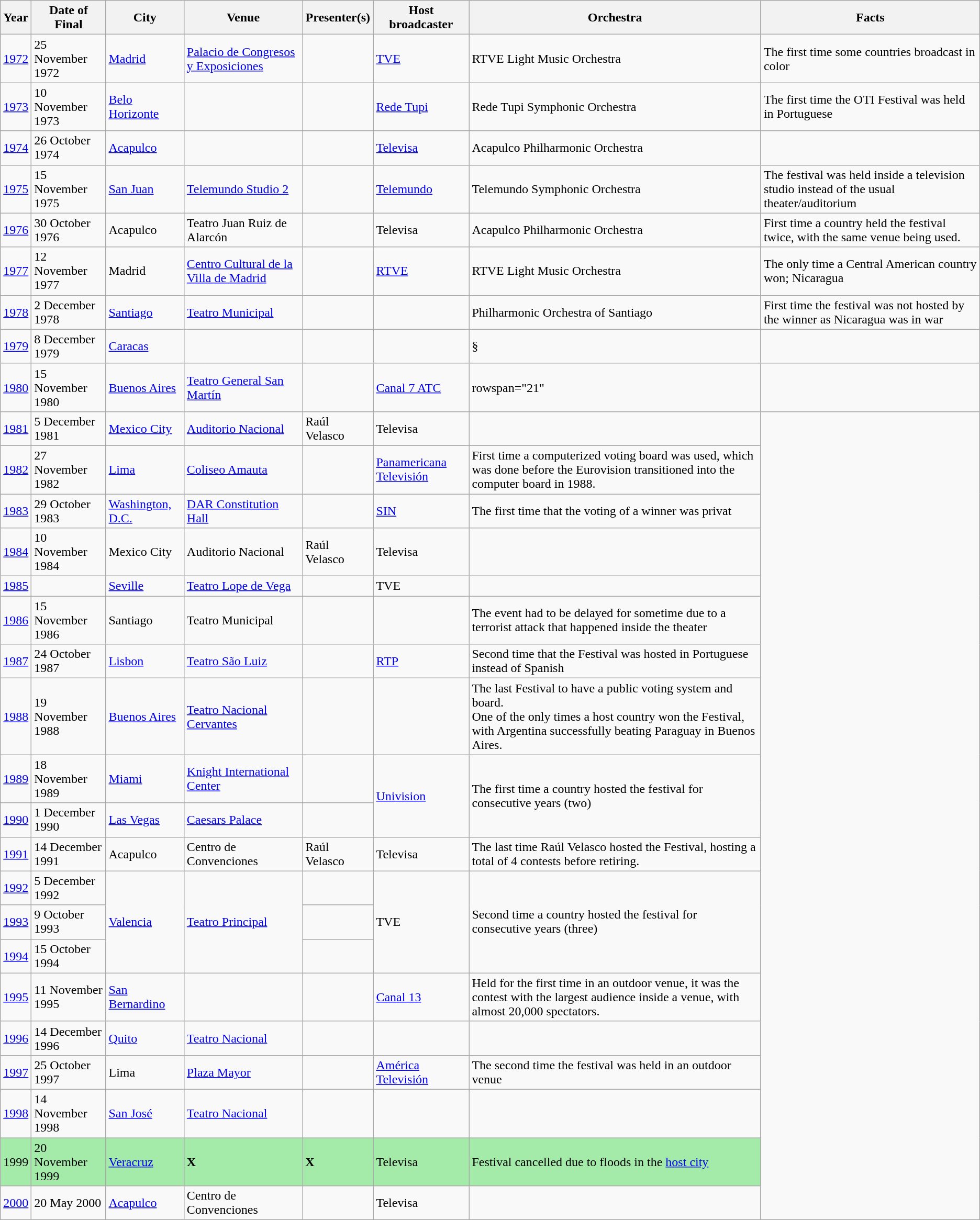<table class="wikitable">
<tr>
<th>Year</th>
<th>Date of Final</th>
<th>City</th>
<th>Venue</th>
<th>Presenter(s)</th>
<th>Host broadcaster</th>
<th>Orchestra</th>
<th>Facts</th>
</tr>
<tr>
<td><a href='#'>1972</a></td>
<td>25 November 1972</td>
<td> <a href='#'>Madrid</a></td>
<td><a href='#'>Palacio de Congresos y Exposiciones</a></td>
<td></td>
<td><a href='#'>TVE</a></td>
<td>RTVE Light Music Orchestra</td>
<td>The first time some countries broadcast in color</td>
</tr>
<tr>
<td><a href='#'>1973</a></td>
<td>10 November 1973</td>
<td> <a href='#'>Belo Horizonte</a></td>
<td></td>
<td></td>
<td><a href='#'>Rede Tupi</a></td>
<td>Rede Tupi Symphonic Orchestra</td>
<td>The first time the OTI Festival was held in Portuguese</td>
</tr>
<tr>
<td><a href='#'>1974</a></td>
<td>26 October 1974</td>
<td> <a href='#'>Acapulco</a></td>
<td></td>
<td></td>
<td><a href='#'>Televisa</a></td>
<td>Acapulco Philharmonic Orchestra</td>
<td></td>
</tr>
<tr>
<td><a href='#'>1975</a></td>
<td>15 November 1975</td>
<td> <a href='#'>San Juan</a></td>
<td><a href='#'>Telemundo Studio 2</a></td>
<td></td>
<td><a href='#'>Telemundo</a></td>
<td>Telemundo Symphonic Orchestra</td>
<td>The festival was held inside a television studio instead of the usual theater/auditorium</td>
</tr>
<tr>
<td><a href='#'>1976</a></td>
<td>30 October 1976</td>
<td> Acapulco</td>
<td>Teatro Juan Ruiz de Alarcón</td>
<td></td>
<td>Televisa</td>
<td>Acapulco Philharmonic Orchestra</td>
<td>First time a country held the festival twice, with the same venue being used.</td>
</tr>
<tr>
<td><a href='#'>1977</a></td>
<td>12 November 1977</td>
<td> Madrid</td>
<td><a href='#'>Centro Cultural de la Villa de Madrid</a></td>
<td></td>
<td><a href='#'>RTVE</a></td>
<td>RTVE Light Music Orchestra</td>
<td>The only time a Central American country won; Nicaragua</td>
</tr>
<tr>
<td><a href='#'>1978</a></td>
<td>2 December 1978</td>
<td> <a href='#'>Santiago</a></td>
<td><a href='#'>Teatro Municipal</a></td>
<td></td>
<td></td>
<td>Philharmonic Orchestra of Santiago</td>
<td>First time the festival was not hosted by the winner as Nicaragua was in war</td>
</tr>
<tr>
<td><a href='#'>1979</a></td>
<td>8 December 1979</td>
<td> <a href='#'>Caracas</a></td>
<td></td>
<td></td>
<td></td>
<td>§</td>
<td></td>
</tr>
<tr>
<td><a href='#'>1980</a></td>
<td>15 November 1980</td>
<td> <a href='#'>Buenos Aires</a></td>
<td><a href='#'>Teatro General San Martín</a></td>
<td></td>
<td><a href='#'>Canal 7 ATC</a></td>
<td>rowspan="21" </td>
<td></td>
</tr>
<tr>
<td><a href='#'>1981</a></td>
<td>5 December 1981</td>
<td> <a href='#'>Mexico City</a></td>
<td><a href='#'>Auditorio Nacional</a></td>
<td>Raúl Velasco</td>
<td>Televisa</td>
<td></td>
</tr>
<tr>
<td><a href='#'>1982</a></td>
<td>27 November 1982</td>
<td> <a href='#'>Lima</a></td>
<td><a href='#'>Coliseo Amauta</a></td>
<td></td>
<td><a href='#'>Panamericana Televisión</a></td>
<td>First time a computerized voting board was used, which was done before the Eurovision transitioned into the computer board in 1988.</td>
</tr>
<tr>
<td><a href='#'>1983</a></td>
<td>29 October 1983</td>
<td> <a href='#'>Washington, D.C.</a></td>
<td><a href='#'>DAR Constitution Hall</a></td>
<td></td>
<td><a href='#'>SIN</a></td>
<td>The first time that the voting of a winner was privat</td>
</tr>
<tr>
<td><a href='#'>1984</a></td>
<td>10 November 1984</td>
<td> Mexico City</td>
<td>Auditorio Nacional</td>
<td>Raúl Velasco</td>
<td>Televisa</td>
<td></td>
</tr>
<tr>
<td><a href='#'>1985</a></td>
<td></td>
<td> <a href='#'>Seville</a></td>
<td><a href='#'>Teatro Lope de Vega</a></td>
<td></td>
<td>TVE</td>
<td></td>
</tr>
<tr>
<td><a href='#'>1986</a></td>
<td>15 November 1986</td>
<td> Santiago</td>
<td>Teatro Municipal</td>
<td></td>
<td></td>
<td>The event had to be delayed for sometime due to a terrorist attack that happened inside the theater</td>
</tr>
<tr>
<td><a href='#'>1987</a></td>
<td>24 October 1987</td>
<td> <a href='#'>Lisbon</a></td>
<td><a href='#'>Teatro São Luiz</a></td>
<td></td>
<td><a href='#'>RTP</a></td>
<td>Second time that the Festival was hosted in Portuguese instead of Spanish</td>
</tr>
<tr>
<td><a href='#'>1988</a></td>
<td>19 November 1988</td>
<td> <a href='#'>Buenos Aires</a></td>
<td><a href='#'>Teatro Nacional Cervantes</a></td>
<td></td>
<td></td>
<td>The last Festival to have a public voting system and board.<br>One of the only times a host country won the Festival, with Argentina successfully beating Paraguay in Buenos Aires.</td>
</tr>
<tr>
<td><a href='#'>1989</a></td>
<td>18 November 1989</td>
<td> <a href='#'>Miami</a></td>
<td><a href='#'>Knight International Center</a></td>
<td></td>
<td rowspan=2><a href='#'>Univision</a></td>
<td rowspan="2">The first time a country hosted the festival for consecutive years (two)</td>
</tr>
<tr>
<td><a href='#'>1990</a></td>
<td>1 December 1990</td>
<td> <a href='#'>Las Vegas</a></td>
<td><a href='#'>Caesars Palace</a></td>
<td></td>
</tr>
<tr>
<td><a href='#'>1991</a></td>
<td>14 December 1991</td>
<td> Acapulco</td>
<td>Centro de Convenciones</td>
<td>Raúl Velasco</td>
<td>Televisa</td>
<td>The last time Raúl Velasco hosted the Festival, hosting a total of 4 contests before retiring.</td>
</tr>
<tr>
<td><a href='#'>1992</a></td>
<td>5 December 1992</td>
<td rowspan=3> <a href='#'>Valencia</a></td>
<td rowspan=3><a href='#'>Teatro Principal</a></td>
<td></td>
<td rowspan=3>TVE</td>
<td rowspan="3">Second time a country hosted the festival for consecutive years (three)</td>
</tr>
<tr>
<td><a href='#'>1993</a></td>
<td>9 October 1993</td>
<td></td>
</tr>
<tr>
<td><a href='#'>1994</a></td>
<td>15 October 1994</td>
<td></td>
</tr>
<tr>
<td><a href='#'>1995</a></td>
<td>11 November 1995</td>
<td> <a href='#'>San Bernardino</a></td>
<td></td>
<td></td>
<td><a href='#'>Canal 13</a></td>
<td>Held for the first time in an outdoor venue, it was the contest with the largest audience inside a venue, with almost 20,000 spectators.</td>
</tr>
<tr>
<td><a href='#'>1996</a></td>
<td>14 December 1996</td>
<td> <a href='#'>Quito</a></td>
<td><a href='#'>Teatro Nacional</a></td>
<td></td>
<td></td>
<td></td>
</tr>
<tr>
<td><a href='#'>1997</a></td>
<td>25 October 1997</td>
<td> Lima</td>
<td><a href='#'>Plaza Mayor</a></td>
<td></td>
<td><a href='#'>América Televisión</a></td>
<td>The second time the festival was held in an outdoor venue</td>
</tr>
<tr>
<td><a href='#'>1998</a></td>
<td>14 November 1998</td>
<td> <a href='#'>San José</a></td>
<td><a href='#'>Teatro Nacional</a></td>
<td></td>
<td></td>
<td></td>
</tr>
<tr bgcolor=#A4EAA9>
<td>1999</td>
<td>20 November 1999</td>
<td> <a href='#'>Veracruz</a></td>
<td><strong>X</strong></td>
<td><strong>X</strong></td>
<td>Televisa</td>
<td>Festival cancelled due to floods in the <a href='#'>host city</a></td>
</tr>
<tr>
<td><a href='#'>2000</a></td>
<td>20 May 2000</td>
<td> <a href='#'>Acapulco</a></td>
<td>Centro de Convenciones</td>
<td></td>
<td>Televisa</td>
<td></td>
</tr>
</table>
